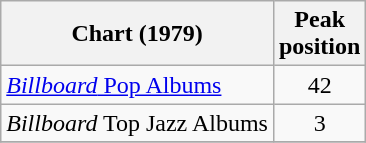<table class="wikitable">
<tr>
<th>Chart (1979)</th>
<th>Peak<br>position</th>
</tr>
<tr>
<td><a href='#'><em>Billboard</em> Pop Albums</a></td>
<td align=center>42</td>
</tr>
<tr>
<td><em>Billboard</em> Top Jazz Albums</td>
<td align=center>3</td>
</tr>
<tr>
</tr>
</table>
